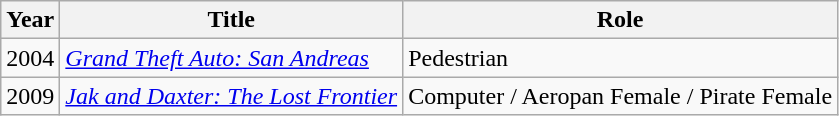<table class="wikitable sortable">
<tr>
<th>Year</th>
<th>Title</th>
<th class="unsortable">Role</th>
</tr>
<tr>
<td>2004</td>
<td><em><a href='#'>Grand Theft Auto: San Andreas</a></em></td>
<td>Pedestrian</td>
</tr>
<tr>
<td>2009</td>
<td><em><a href='#'>Jak and Daxter: The Lost Frontier</a></em></td>
<td>Computer / Aeropan Female / Pirate Female</td>
</tr>
</table>
